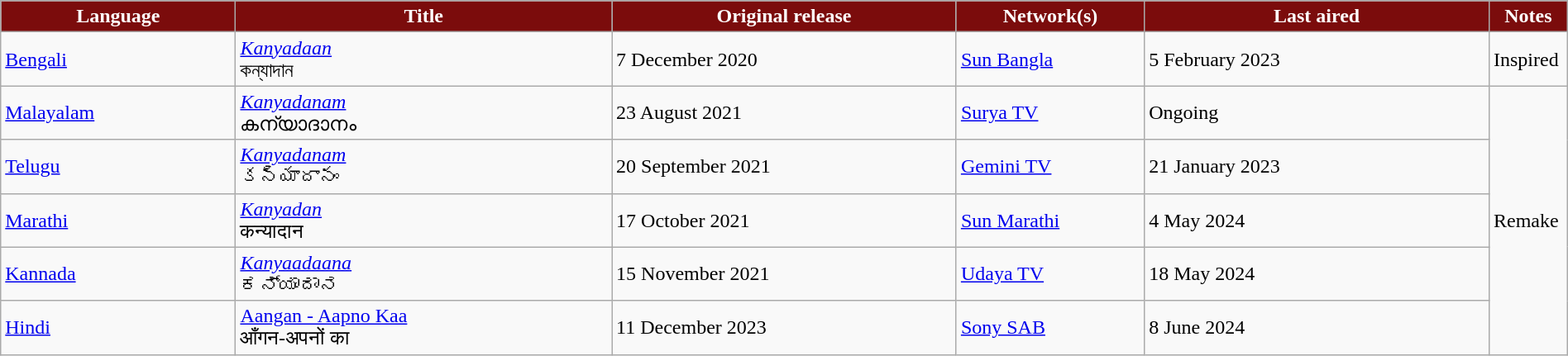<table class="wikitable" style="width:100%;">
<tr style="color:white">
<th style="background:#7b0c0c; width:15%;">Language</th>
<th style="background:#7b0c0c; width:24%;">Title</th>
<th style="background:#7b0c0c; width:22%;">Original release</th>
<th style="background:#7b0c0c; width:12%;">Network(s)</th>
<th style="background:#7b0c0c; width:22%;">Last aired</th>
<th style="background:#7b0c0c; width:12%;">Notes</th>
</tr>
<tr>
<td><a href='#'>Bengali</a></td>
<td><em><a href='#'>Kanyadaan</a></em> <br> কন্যাদান</td>
<td>7 December 2020</td>
<td><a href='#'>Sun Bangla</a></td>
<td>5 February 2023</td>
<td>Inspired</td>
</tr>
<tr>
<td><a href='#'>Malayalam</a></td>
<td><em><a href='#'>Kanyadanam</a></em> <br> കന്യാദാനം</td>
<td>23 August 2021</td>
<td><a href='#'>Surya TV</a></td>
<td>Ongoing</td>
<td rowspan="5">Remake</td>
</tr>
<tr>
<td><a href='#'>Telugu</a></td>
<td><em><a href='#'>Kanyadanam</a></em> <br> కన్యాదానం</td>
<td>20 September 2021</td>
<td><a href='#'>Gemini TV</a></td>
<td>21 January 2023</td>
</tr>
<tr>
<td><a href='#'>Marathi</a></td>
<td><em><a href='#'>Kanyadan</a></em> <br> कन्यादान</td>
<td>17 October 2021</td>
<td><a href='#'>Sun Marathi</a></td>
<td>4 May 2024</td>
</tr>
<tr>
<td><a href='#'>Kannada</a></td>
<td><em><a href='#'>Kanyaadaana</a></em> <br> ಕನ್ಯಾದಾನ</td>
<td>15 November 2021</td>
<td><a href='#'>Udaya TV</a></td>
<td>18 May 2024</td>
</tr>
<tr>
<td><a href='#'>Hindi</a></td>
<td><a href='#'>Aangan - Aapno Kaa</a><br> आँगन-अपनों का</td>
<td>11 December 2023</td>
<td><a href='#'>Sony SAB</a></td>
<td>8 June 2024</td>
</tr>
</table>
